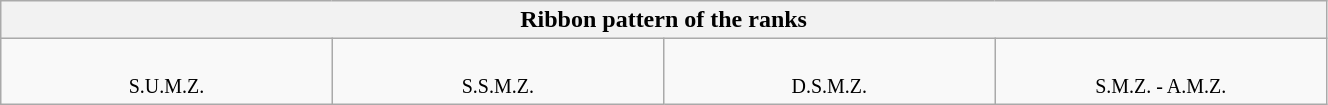<table align=center class=wikitable width=70%>
<tr>
<th colspan=4>Ribbon pattern of the ranks </th>
</tr>
<tr>
<td width=25% valign=top align=center><br><small>S.U.M.Z.</small></td>
<td width=25% valign=top align=center><br><small>S.S.M.Z.</small></td>
<td width=25% valign=top align=center><br><small>D.S.M.Z.</small></td>
<td width=25% valign=top align=center><br><small>S.M.Z. - A.M.Z.</small></td>
</tr>
</table>
